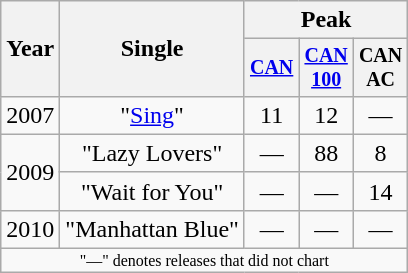<table class="wikitable" style="text-align:center;">
<tr>
<th rowspan="2">Year</th>
<th rowspan="2">Single</th>
<th colspan="3">Peak</th>
</tr>
<tr style="font-size:smaller;">
<th style="width:30px;"><a href='#'>CAN</a></th>
<th style="width:30px;"><a href='#'>CAN<br>100</a></th>
<th style="width:30px;">CAN<br>AC</th>
</tr>
<tr>
<td>2007</td>
<td>"<a href='#'>Sing</a>"</td>
<td>11</td>
<td>12</td>
<td>—</td>
</tr>
<tr>
<td rowspan="2">2009</td>
<td>"Lazy Lovers"</td>
<td>—</td>
<td>88</td>
<td>8</td>
</tr>
<tr>
<td>"Wait for You"</td>
<td>—</td>
<td>—</td>
<td>14</td>
</tr>
<tr>
<td>2010</td>
<td>"Manhattan Blue"</td>
<td>—</td>
<td>—</td>
<td>—</td>
</tr>
<tr>
<td colspan="9" style="font-size:8pt">"—" denotes releases that did not chart</td>
</tr>
</table>
